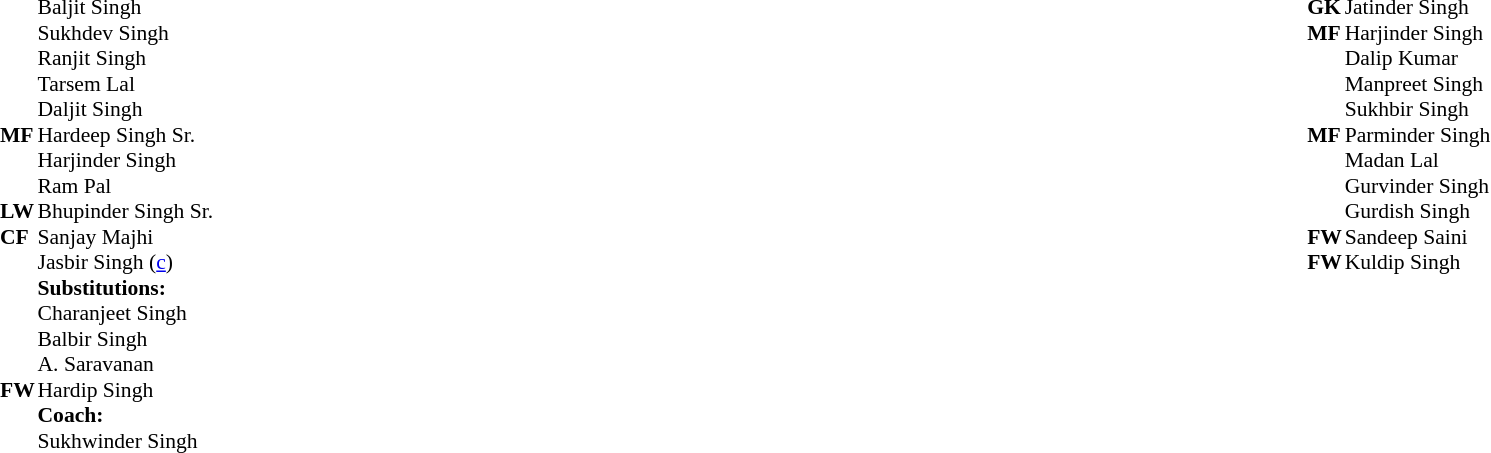<table width="100%">
<tr>
<td valign="top" width="40%"><br><table style="font-size: 90%" cellspacing="0" cellpadding="0">
<tr>
<th width="25"></th>
<th width="25"></th>
</tr>
<tr>
<td></td>
<td></td>
<td>Baljit Singh</td>
</tr>
<tr>
<td></td>
<td></td>
<td>Sukhdev Singh</td>
<td></td>
<td></td>
</tr>
<tr>
<td></td>
<td></td>
<td>Ranjit Singh</td>
</tr>
<tr>
<td></td>
<td></td>
<td>Tarsem Lal</td>
</tr>
<tr>
<td></td>
<td></td>
<td>Daljit Singh</td>
</tr>
<tr>
<td></td>
<td><strong>MF</strong></td>
<td>Hardeep Singh Sr.</td>
</tr>
<tr>
<td></td>
<td></td>
<td>Harjinder Singh</td>
</tr>
<tr>
<td></td>
<td></td>
<td>Ram Pal</td>
</tr>
<tr>
<td></td>
<td><strong>LW</strong></td>
<td>Bhupinder Singh Sr.</td>
<td></td>
</tr>
<tr>
<td></td>
<td><strong>CF</strong></td>
<td>Sanjay Majhi</td>
<td></td>
<td></td>
</tr>
<tr>
<td></td>
<td></td>
<td>Jasbir Singh (<a href='#'>c</a>)</td>
<td></td>
<td></td>
</tr>
<tr>
<td></td>
<td></td>
<td colspan=3><strong>Substitutions:</strong></td>
</tr>
<tr>
<td></td>
<td></td>
<td>Charanjeet Singh</td>
<td></td>
<td></td>
</tr>
<tr>
<td></td>
<td></td>
<td>Balbir Singh</td>
<td></td>
<td></td>
</tr>
<tr>
<td></td>
<td></td>
<td>A. Saravanan</td>
</tr>
<tr>
<td></td>
<td><strong>FW</strong></td>
<td>Hardip Singh</td>
</tr>
<tr>
<td></td>
<td></td>
<td colspan=3><strong>Coach:</strong></td>
</tr>
<tr>
<td></td>
<td></td>
<td colspan=3>Sukhwinder Singh</td>
</tr>
</table>
</td>
<td valign="top"></td>
<td valign="top" width="50%"><br><table style="font-size: 90%" cellspacing="0" cellpadding="0" align="center">
<tr>
<th width=25></th>
<th width=25></th>
</tr>
<tr>
<td></td>
<td><strong>GK</strong></td>
<td>Jatinder Singh</td>
</tr>
<tr>
<td></td>
<td><strong>MF</strong></td>
<td>Harjinder Singh</td>
</tr>
<tr>
<td></td>
<td></td>
<td>Dalip Kumar</td>
</tr>
<tr>
<td></td>
<td></td>
<td>Manpreet Singh</td>
</tr>
<tr>
<td></td>
<td></td>
<td>Sukhbir Singh</td>
</tr>
<tr>
<td></td>
<td><strong>MF</strong></td>
<td>Parminder Singh</td>
</tr>
<tr>
<td></td>
<td></td>
<td>Madan Lal</td>
</tr>
<tr>
<td></td>
<td></td>
<td>Gurvinder Singh</td>
</tr>
<tr>
<td></td>
<td></td>
<td>Gurdish Singh</td>
</tr>
<tr>
<td></td>
<td><strong>FW</strong></td>
<td>Sandeep Saini</td>
</tr>
<tr>
<td></td>
<td><strong>FW</strong></td>
<td>Kuldip Singh</td>
</tr>
</table>
</td>
</tr>
</table>
